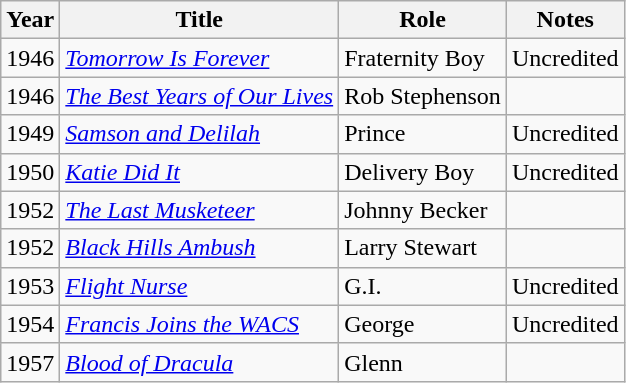<table class="wikitable">
<tr>
<th>Year</th>
<th>Title</th>
<th>Role</th>
<th>Notes</th>
</tr>
<tr>
<td>1946</td>
<td><em><a href='#'>Tomorrow Is Forever</a></em></td>
<td>Fraternity Boy</td>
<td>Uncredited</td>
</tr>
<tr>
<td>1946</td>
<td><em><a href='#'>The Best Years of Our Lives</a></em></td>
<td>Rob Stephenson</td>
<td></td>
</tr>
<tr>
<td>1949</td>
<td><em><a href='#'>Samson and Delilah</a></em></td>
<td>Prince</td>
<td>Uncredited</td>
</tr>
<tr>
<td>1950</td>
<td><em><a href='#'>Katie Did It</a></em></td>
<td>Delivery Boy</td>
<td>Uncredited</td>
</tr>
<tr>
<td>1952</td>
<td><em><a href='#'>The Last Musketeer</a></em></td>
<td>Johnny Becker</td>
<td></td>
</tr>
<tr>
<td>1952</td>
<td><em><a href='#'>Black Hills Ambush</a></em></td>
<td>Larry Stewart</td>
<td></td>
</tr>
<tr>
<td>1953</td>
<td><em><a href='#'>Flight Nurse</a></em></td>
<td>G.I.</td>
<td>Uncredited</td>
</tr>
<tr>
<td>1954</td>
<td><em><a href='#'>Francis Joins the WACS</a></em></td>
<td>George</td>
<td>Uncredited</td>
</tr>
<tr>
<td>1957</td>
<td><em><a href='#'>Blood of Dracula</a></em></td>
<td>Glenn</td>
<td></td>
</tr>
</table>
